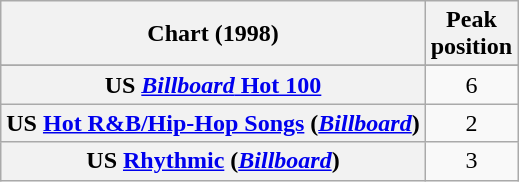<table class="wikitable sortable plainrowheaders" style="text-align:center">
<tr>
<th scope="col">Chart (1998)</th>
<th scope="col">Peak<br>position</th>
</tr>
<tr>
</tr>
<tr>
</tr>
<tr>
</tr>
<tr>
</tr>
<tr>
</tr>
<tr>
</tr>
<tr>
</tr>
<tr>
<th scope="row">US <a href='#'><em>Billboard</em> Hot 100</a></th>
<td>6</td>
</tr>
<tr>
<th scope="row">US <a href='#'>Hot R&B/Hip-Hop Songs</a> (<em><a href='#'>Billboard</a></em>)</th>
<td>2</td>
</tr>
<tr>
<th scope="row">US <a href='#'>Rhythmic</a> (<em><a href='#'>Billboard</a></em>)</th>
<td>3</td>
</tr>
</table>
